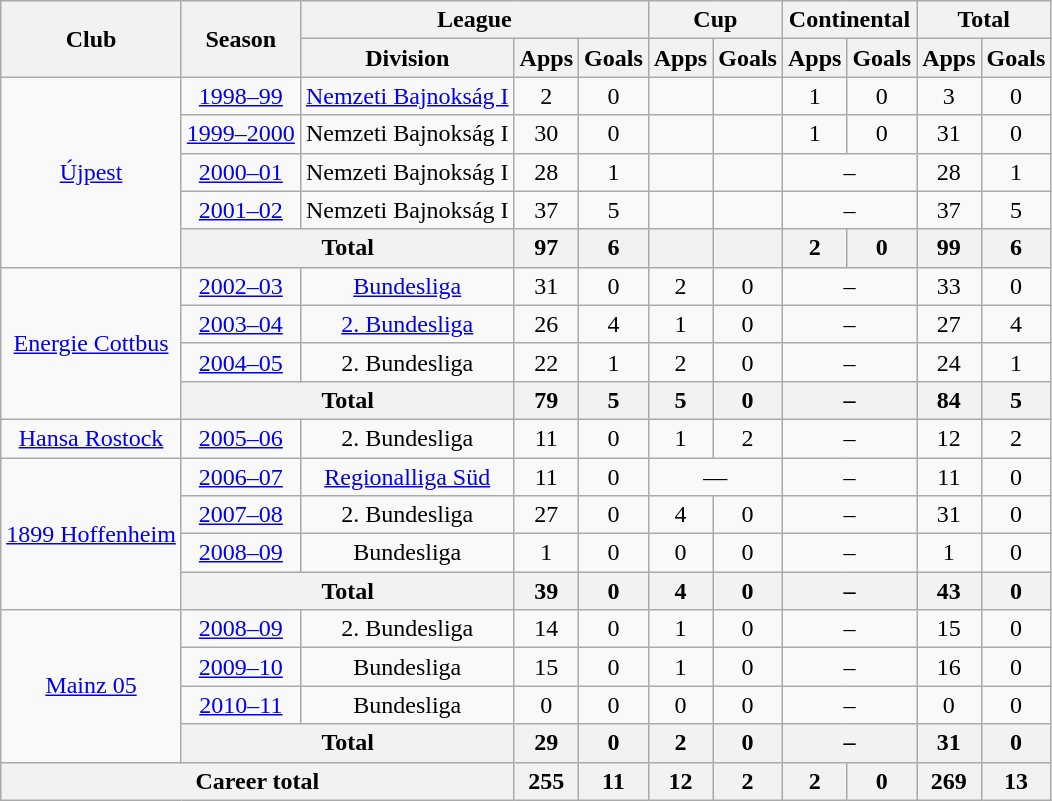<table class="wikitable" style="text-align: center">
<tr>
<th rowspan="2">Club</th>
<th rowspan="2">Season</th>
<th colspan="3">League</th>
<th colspan="2">Cup</th>
<th colspan="2">Continental</th>
<th colspan="2">Total</th>
</tr>
<tr>
<th>Division</th>
<th>Apps</th>
<th>Goals</th>
<th>Apps</th>
<th>Goals</th>
<th>Apps</th>
<th>Goals</th>
<th>Apps</th>
<th>Goals</th>
</tr>
<tr>
<td rowspan="5"><a href='#'>Újpest</a></td>
<td><a href='#'>1998–99</a></td>
<td><a href='#'>Nemzeti Bajnokság I</a></td>
<td>2</td>
<td>0</td>
<td></td>
<td></td>
<td>1</td>
<td>0</td>
<td>3</td>
<td>0</td>
</tr>
<tr>
<td><a href='#'>1999–2000</a></td>
<td>Nemzeti Bajnokság I</td>
<td>30</td>
<td>0</td>
<td></td>
<td></td>
<td>1</td>
<td>0</td>
<td>31</td>
<td>0</td>
</tr>
<tr>
<td><a href='#'>2000–01</a></td>
<td>Nemzeti Bajnokság I</td>
<td>28</td>
<td>1</td>
<td></td>
<td></td>
<td colspan="2">–</td>
<td>28</td>
<td>1</td>
</tr>
<tr>
<td><a href='#'>2001–02</a></td>
<td>Nemzeti Bajnokság I</td>
<td>37</td>
<td>5</td>
<td></td>
<td></td>
<td colspan="2">–</td>
<td>37</td>
<td>5</td>
</tr>
<tr>
<th colspan="2">Total</th>
<th>97</th>
<th>6</th>
<th></th>
<th></th>
<th>2</th>
<th>0</th>
<th>99</th>
<th>6</th>
</tr>
<tr>
<td rowspan="4"><a href='#'>Energie Cottbus</a></td>
<td><a href='#'>2002–03</a></td>
<td><a href='#'>Bundesliga</a></td>
<td>31</td>
<td>0</td>
<td>2</td>
<td>0</td>
<td colspan="2">–</td>
<td>33</td>
<td>0</td>
</tr>
<tr>
<td><a href='#'>2003–04</a></td>
<td><a href='#'>2. Bundesliga</a></td>
<td>26</td>
<td>4</td>
<td>1</td>
<td>0</td>
<td colspan="2">–</td>
<td>27</td>
<td>4</td>
</tr>
<tr>
<td><a href='#'>2004–05</a></td>
<td>2. Bundesliga</td>
<td>22</td>
<td>1</td>
<td>2</td>
<td>0</td>
<td colspan="2">–</td>
<td>24</td>
<td>1</td>
</tr>
<tr>
<th colspan="2">Total</th>
<th>79</th>
<th>5</th>
<th>5</th>
<th>0</th>
<th colspan="2">–</th>
<th>84</th>
<th>5</th>
</tr>
<tr>
<td><a href='#'>Hansa Rostock</a></td>
<td><a href='#'>2005–06</a></td>
<td>2. Bundesliga</td>
<td>11</td>
<td>0</td>
<td>1</td>
<td>2</td>
<td colspan="2">–</td>
<td>12</td>
<td>2</td>
</tr>
<tr>
<td rowspan="4"><a href='#'>1899 Hoffenheim</a></td>
<td><a href='#'>2006–07</a></td>
<td><a href='#'>Regionalliga Süd</a></td>
<td>11</td>
<td>0</td>
<td colspan="2">—</td>
<td colspan="2">–</td>
<td>11</td>
<td>0</td>
</tr>
<tr>
<td><a href='#'>2007–08</a></td>
<td>2. Bundesliga</td>
<td>27</td>
<td>0</td>
<td>4</td>
<td>0</td>
<td colspan="2">–</td>
<td>31</td>
<td>0</td>
</tr>
<tr>
<td><a href='#'>2008–09</a></td>
<td>Bundesliga</td>
<td>1</td>
<td>0</td>
<td>0</td>
<td>0</td>
<td colspan="2">–</td>
<td>1</td>
<td>0</td>
</tr>
<tr>
<th colspan="2">Total</th>
<th>39</th>
<th>0</th>
<th>4</th>
<th>0</th>
<th colspan="2">–</th>
<th>43</th>
<th>0</th>
</tr>
<tr>
<td rowspan="4"><a href='#'>Mainz 05</a></td>
<td><a href='#'>2008–09</a></td>
<td>2. Bundesliga</td>
<td>14</td>
<td>0</td>
<td>1</td>
<td>0</td>
<td colspan="2">–</td>
<td>15</td>
<td>0</td>
</tr>
<tr>
<td><a href='#'>2009–10</a></td>
<td>Bundesliga</td>
<td>15</td>
<td>0</td>
<td>1</td>
<td>0</td>
<td colspan="2">–</td>
<td>16</td>
<td>0</td>
</tr>
<tr>
<td><a href='#'>2010–11</a></td>
<td>Bundesliga</td>
<td>0</td>
<td>0</td>
<td>0</td>
<td>0</td>
<td colspan="2">–</td>
<td>0</td>
<td>0</td>
</tr>
<tr>
<th colspan="2">Total</th>
<th>29</th>
<th>0</th>
<th>2</th>
<th>0</th>
<th colspan="2">–</th>
<th>31</th>
<th>0</th>
</tr>
<tr>
<th colspan="3">Career total</th>
<th>255</th>
<th>11</th>
<th>12</th>
<th>2</th>
<th>2</th>
<th>0</th>
<th>269</th>
<th>13</th>
</tr>
</table>
